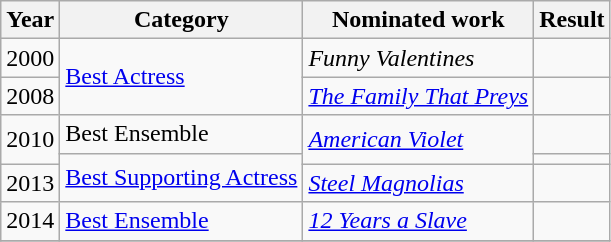<table class="wikitable sortable">
<tr>
<th>Year</th>
<th>Category</th>
<th>Nominated work</th>
<th>Result</th>
</tr>
<tr>
<td>2000</td>
<td rowspan="2"><a href='#'>Best Actress</a></td>
<td><em>Funny Valentines</em></td>
<td></td>
</tr>
<tr>
<td>2008</td>
<td><em><a href='#'>The Family That Preys</a></em></td>
<td></td>
</tr>
<tr>
<td rowspan="2">2010</td>
<td>Best Ensemble</td>
<td rowspan="2"><em><a href='#'>American Violet</a></em></td>
<td></td>
</tr>
<tr>
<td rowspan="2"><a href='#'>Best Supporting Actress</a></td>
<td></td>
</tr>
<tr>
<td>2013</td>
<td><em><a href='#'>Steel Magnolias</a></em></td>
<td></td>
</tr>
<tr>
<td>2014</td>
<td><a href='#'>Best Ensemble</a></td>
<td><em><a href='#'>12 Years a Slave</a></em></td>
<td></td>
</tr>
<tr>
</tr>
</table>
